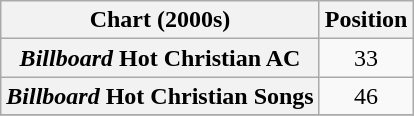<table class="wikitable plainrowheaders" style="text-align:center;">
<tr>
<th scope="col">Chart (2000s)</th>
<th scope="col">Position</th>
</tr>
<tr>
<th scope="row"><em>Billboard</em> Hot Christian AC</th>
<td align="center">33</td>
</tr>
<tr>
<th scope="row"><em>Billboard</em> Hot Christian Songs</th>
<td align="center">46</td>
</tr>
<tr>
</tr>
</table>
